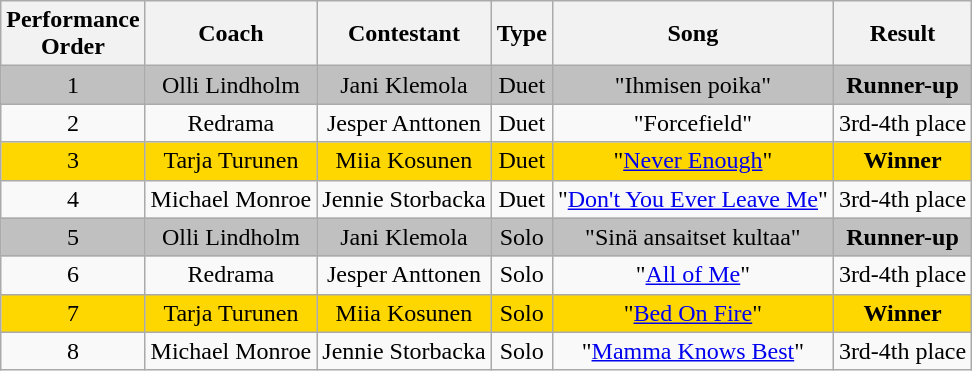<table class="wikitable" style="text-align: center; width: auto;">
<tr>
<th>Performance <br>Order</th>
<th>Coach</th>
<th>Contestant</th>
<th>Type</th>
<th>Song</th>
<th>Result</th>
</tr>
<tr style="background:silver;">
<td>1</td>
<td>Olli Lindholm</td>
<td>Jani Klemola</td>
<td>Duet</td>
<td>"Ihmisen poika" </td>
<td><strong>Runner-up</strong></td>
</tr>
<tr style="background:silver;">
</tr>
<tr>
<td>2</td>
<td>Redrama</td>
<td>Jesper Anttonen</td>
<td>Duet</td>
<td>"Forcefield" </td>
<td>3rd-4th place</td>
</tr>
<tr style="background:gold;">
<td>3</td>
<td>Tarja Turunen</td>
<td>Miia Kosunen</td>
<td>Duet</td>
<td>"<a href='#'>Never Enough</a>" </td>
<td><strong>Winner</strong></td>
</tr>
<tr>
<td>4</td>
<td>Michael Monroe</td>
<td>Jennie Storbacka</td>
<td>Duet</td>
<td>"<a href='#'>Don't You Ever Leave Me</a>" </td>
<td>3rd-4th place</td>
</tr>
<tr style="background:silver;">
<td>5</td>
<td>Olli Lindholm</td>
<td>Jani Klemola</td>
<td>Solo</td>
<td>"Sinä ansaitset kultaa"</td>
<td><strong>Runner-up</strong></td>
</tr>
<tr>
<td>6</td>
<td>Redrama</td>
<td>Jesper Anttonen</td>
<td>Solo</td>
<td>"<a href='#'>All of Me</a>"</td>
<td>3rd-4th place</td>
</tr>
<tr style="background:gold;">
<td>7</td>
<td>Tarja Turunen</td>
<td>Miia Kosunen</td>
<td>Solo</td>
<td>"<a href='#'>Bed On Fire</a>"</td>
<td><strong>Winner</strong></td>
</tr>
<tr>
<td>8</td>
<td>Michael Monroe</td>
<td>Jennie Storbacka</td>
<td>Solo</td>
<td>"<a href='#'>Mamma Knows Best</a>"</td>
<td>3rd-4th place</td>
</tr>
</table>
